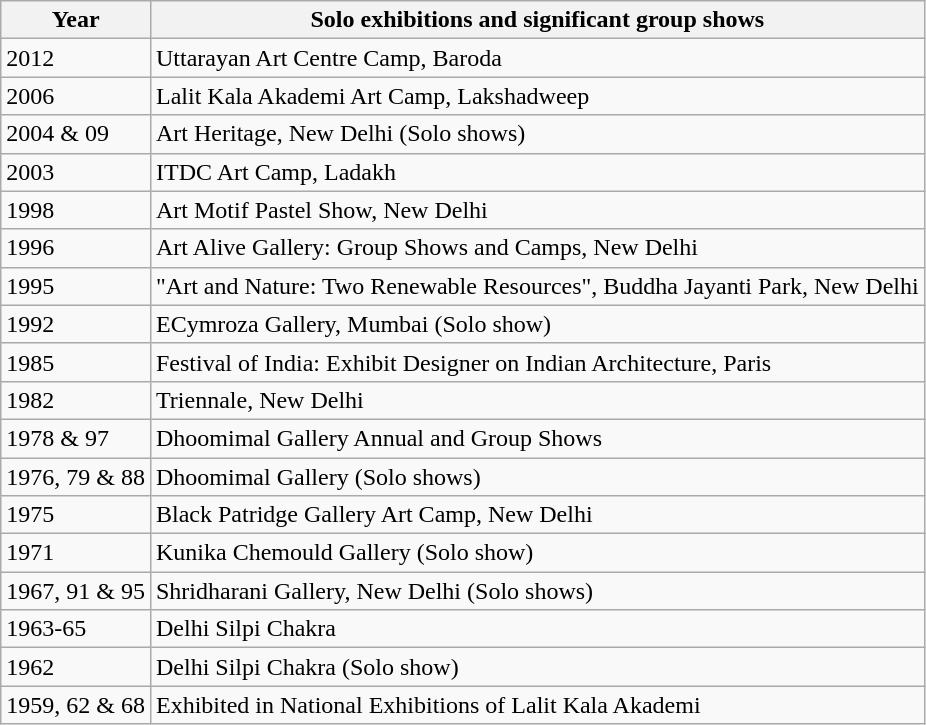<table class="wikitable">
<tr>
<th>Year</th>
<th>Solo exhibitions and significant group shows</th>
</tr>
<tr>
<td>2012</td>
<td>Uttarayan Art Centre Camp, Baroda</td>
</tr>
<tr>
<td>2006</td>
<td>Lalit Kala Akademi Art Camp, Lakshadweep</td>
</tr>
<tr>
<td>2004 & 09</td>
<td>Art Heritage, New Delhi (Solo shows)</td>
</tr>
<tr>
<td>2003</td>
<td>ITDC Art Camp, Ladakh</td>
</tr>
<tr>
<td>1998</td>
<td>Art Motif Pastel Show, New Delhi</td>
</tr>
<tr>
<td>1996</td>
<td>Art Alive Gallery: Group Shows and Camps, New Delhi</td>
</tr>
<tr>
<td>1995</td>
<td>"Art and Nature: Two Renewable Resources", Buddha Jayanti Park, New Delhi</td>
</tr>
<tr>
<td>1992</td>
<td>ECymroza Gallery, Mumbai (Solo show)</td>
</tr>
<tr>
<td>1985</td>
<td>Festival of India: Exhibit Designer on Indian Architecture, Paris</td>
</tr>
<tr>
<td>1982</td>
<td>Triennale, New Delhi</td>
</tr>
<tr>
<td>1978 & 97</td>
<td>Dhoomimal Gallery Annual and Group Shows</td>
</tr>
<tr>
<td>1976, 79 & 88</td>
<td>Dhoomimal Gallery (Solo shows)</td>
</tr>
<tr>
<td>1975</td>
<td>Black Patridge Gallery Art Camp, New Delhi</td>
</tr>
<tr>
<td>1971</td>
<td>Kunika Chemould Gallery (Solo show)</td>
</tr>
<tr>
<td>1967, 91 & 95</td>
<td>Shridharani Gallery, New Delhi (Solo shows)</td>
</tr>
<tr>
<td>1963-65</td>
<td>Delhi Silpi Chakra</td>
</tr>
<tr>
<td>1962</td>
<td>Delhi Silpi Chakra (Solo show)</td>
</tr>
<tr>
<td>1959, 62 & 68</td>
<td>Exhibited in National Exhibitions of Lalit Kala Akademi</td>
</tr>
</table>
